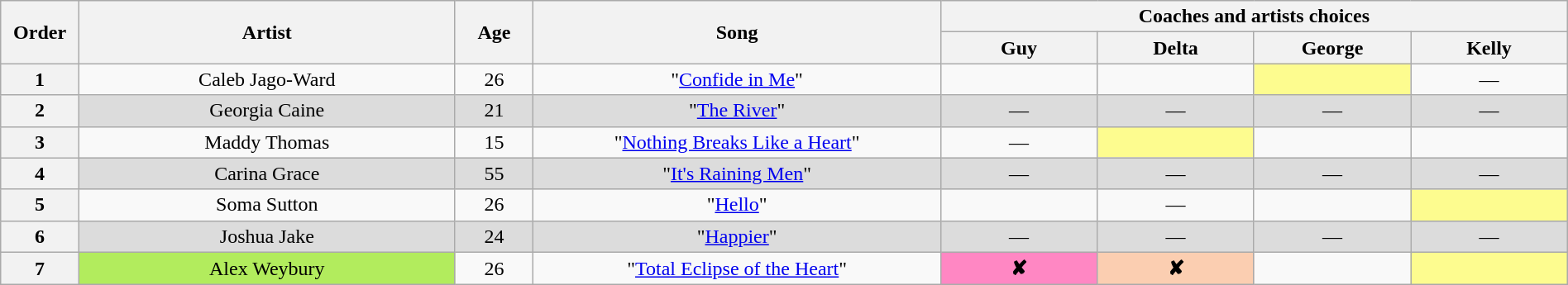<table class="wikitable" style="text-align:center; width:100%;">
<tr>
<th scope="col" rowspan="2" style="width:05%;">Order</th>
<th scope="col" rowspan="2" style="width:24%;">Artist</th>
<th scope="col" rowspan="2" style="width:05%;">Age</th>
<th scope="col" rowspan="2" style="width:26%;">Song</th>
<th colspan="4" style="width:40%;">Coaches and artists choices</th>
</tr>
<tr>
<th style="width:10%;">Guy</th>
<th style="width:10%;">Delta</th>
<th style="width:10%;">George</th>
<th style="width:10%;">Kelly</th>
</tr>
<tr>
<th>1</th>
<td>Caleb Jago-Ward </td>
<td>26</td>
<td>"<a href='#'>Confide in Me</a>"</td>
<td> <strong></strong> </td>
<td> <strong></strong> </td>
<td style="background-color:#FDFC8F;"> <strong></strong> </td>
<td>—</td>
</tr>
<tr>
<th>2</th>
<td style="background-color:#DCDCDC;">Georgia Caine</td>
<td style="background-color:#DCDCDC;">21</td>
<td style="background-color:#DCDCDC;">"<a href='#'>The River</a>"</td>
<td style="background-color:#DCDCDC;">—</td>
<td style="background-color:#DCDCDC;">—</td>
<td style="background-color:#DCDCDC;">—</td>
<td style="background-color:#DCDCDC;">—</td>
</tr>
<tr>
<th>3</th>
<td>Maddy Thomas</td>
<td>15</td>
<td>"<a href='#'>Nothing Breaks Like a Heart</a>"</td>
<td>—</td>
<td style="background-color:#FDFC8F;"> <strong></strong> </td>
<td> <strong></strong> </td>
<td> <strong></strong> </td>
</tr>
<tr>
<th>4</th>
<td style="background-color:#DCDCDC;">Carina Grace</td>
<td style="background-color:#DCDCDC;">55</td>
<td style="background-color:#DCDCDC;">"<a href='#'>It's Raining Men</a>"</td>
<td style="background-color:#DCDCDC;">—</td>
<td style="background-color:#DCDCDC;">—</td>
<td style="background-color:#DCDCDC;">—</td>
<td style="background-color:#DCDCDC;">—</td>
</tr>
<tr>
<th>5</th>
<td>Soma Sutton</td>
<td>26</td>
<td>"<a href='#'>Hello</a>"</td>
<td> <strong></strong> </td>
<td>—</td>
<td> <strong></strong> </td>
<td style="background-color:#FDFC8F;"> <strong></strong> </td>
</tr>
<tr>
<th>6</th>
<td style="background-color:#DCDCDC;">Joshua Jake</td>
<td style="background-color:#DCDCDC;">24</td>
<td style="background-color:#DCDCDC;">"<a href='#'>Happier</a>"</td>
<td style="background-color:#DCDCDC;">—</td>
<td style="background-color:#DCDCDC;">—</td>
<td style="background-color:#DCDCDC;">—</td>
<td style="background-color:#DCDCDC;">—</td>
</tr>
<tr>
<th>7</th>
<td style="background-color:#B2EC5D;">Alex Weybury</td>
<td>26</td>
<td>"<a href='#'>Total Eclipse of the Heart</a>"</td>
<td style="background:#FF87C3"><strong>✘</strong></td>
<td style="background:#FBCEB1;"><strong>✘</strong></td>
<td> <strong></strong> </td>
<td style="background-color:#FDFC8F;"> <strong></strong> </td>
</tr>
</table>
